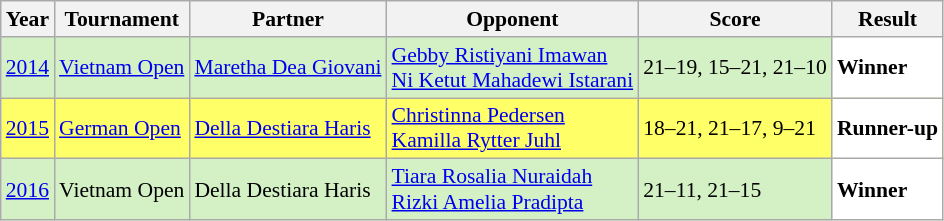<table class="sortable wikitable" style="font-size: 90%">
<tr>
<th>Year</th>
<th>Tournament</th>
<th>Partner</th>
<th>Opponent</th>
<th>Score</th>
<th>Result</th>
</tr>
<tr style="background:#D4F1C5">
<td align="center"><a href='#'>2014</a></td>
<td align="left"><a href='#'>Vietnam Open</a></td>
<td align="left"> <a href='#'>Maretha Dea Giovani</a></td>
<td align="left"> <a href='#'>Gebby Ristiyani Imawan</a> <br>  <a href='#'>Ni Ketut Mahadewi Istarani</a></td>
<td align="left">21–19, 15–21, 21–10</td>
<td style="text-align:left; background:white"> <strong>Winner</strong></td>
</tr>
<tr style="background:#FFFF67">
<td align="center"><a href='#'>2015</a></td>
<td align="left"><a href='#'>German Open</a></td>
<td align="left"> <a href='#'>Della Destiara Haris</a></td>
<td align="left"> <a href='#'>Christinna Pedersen</a> <br>  <a href='#'>Kamilla Rytter Juhl</a></td>
<td align="left">18–21, 21–17, 9–21</td>
<td style="text-align:left; background:white"> <strong>Runner-up</strong></td>
</tr>
<tr style="background:#D4F1C5">
<td align="center"><a href='#'>2016</a></td>
<td align="left">Vietnam Open</td>
<td align="left"> Della Destiara Haris</td>
<td align="left"> <a href='#'>Tiara Rosalia Nuraidah</a> <br>  <a href='#'>Rizki Amelia Pradipta</a></td>
<td align="left">21–11, 21–15</td>
<td style="text-align:left; background:white"> <strong>Winner</strong></td>
</tr>
</table>
